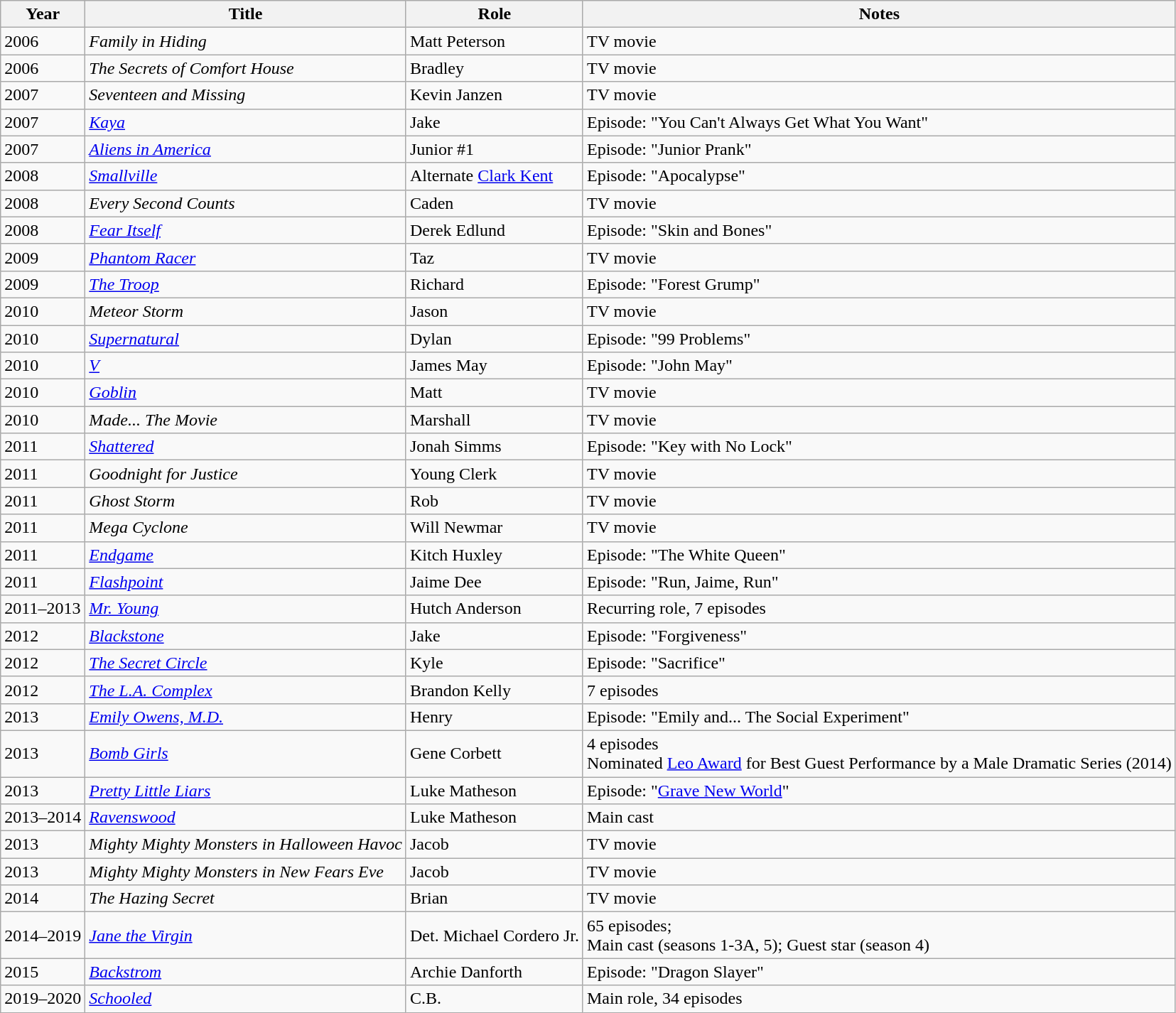<table class="wikitable sortable">
<tr>
<th>Year</th>
<th>Title</th>
<th>Role</th>
<th class="unsortable">Notes</th>
</tr>
<tr>
<td>2006</td>
<td><em>Family in Hiding</em></td>
<td>Matt Peterson</td>
<td>TV movie</td>
</tr>
<tr>
<td>2006</td>
<td data-sort-value="Secrets of Comfort House, The"><em>The Secrets of Comfort House</em></td>
<td>Bradley</td>
<td>TV movie</td>
</tr>
<tr>
<td>2007</td>
<td><em>Seventeen and Missing</em></td>
<td>Kevin Janzen</td>
<td>TV movie</td>
</tr>
<tr>
<td>2007</td>
<td><em><a href='#'>Kaya</a></em></td>
<td>Jake</td>
<td>Episode: "You Can't Always Get What You Want"</td>
</tr>
<tr>
<td>2007</td>
<td><em><a href='#'>Aliens in America</a></em></td>
<td>Junior #1</td>
<td>Episode: "Junior Prank"</td>
</tr>
<tr>
<td>2008</td>
<td><em><a href='#'>Smallville</a></em></td>
<td>Alternate <a href='#'>Clark Kent</a></td>
<td>Episode: "Apocalypse"</td>
</tr>
<tr>
<td>2008</td>
<td><em>Every Second Counts</em></td>
<td>Caden</td>
<td>TV movie</td>
</tr>
<tr>
<td>2008</td>
<td><em><a href='#'>Fear Itself</a></em></td>
<td>Derek Edlund</td>
<td>Episode: "Skin and Bones"</td>
</tr>
<tr>
<td>2009</td>
<td><em><a href='#'>Phantom Racer</a></em></td>
<td>Taz</td>
<td>TV movie</td>
</tr>
<tr>
<td>2009</td>
<td data-sort-value="Troop, The"><em><a href='#'>The Troop</a></em></td>
<td>Richard</td>
<td>Episode: "Forest Grump"</td>
</tr>
<tr>
<td>2010</td>
<td><em>Meteor Storm</em></td>
<td>Jason</td>
<td>TV movie</td>
</tr>
<tr>
<td>2010</td>
<td><em><a href='#'>Supernatural</a></em></td>
<td>Dylan</td>
<td>Episode: "99 Problems"</td>
</tr>
<tr>
<td>2010</td>
<td><em><a href='#'>V</a></em></td>
<td>James May</td>
<td>Episode: "John May"</td>
</tr>
<tr>
<td>2010</td>
<td><em><a href='#'>Goblin</a></em></td>
<td>Matt</td>
<td>TV movie</td>
</tr>
<tr>
<td>2010</td>
<td><em>Made... The Movie</em></td>
<td>Marshall</td>
<td>TV movie</td>
</tr>
<tr>
<td>2011</td>
<td><em><a href='#'>Shattered</a></em></td>
<td>Jonah Simms</td>
<td>Episode: "Key with No Lock"</td>
</tr>
<tr>
<td>2011</td>
<td><em>Goodnight for Justice</em></td>
<td>Young Clerk</td>
<td>TV movie</td>
</tr>
<tr>
<td>2011</td>
<td><em>Ghost Storm</em></td>
<td>Rob</td>
<td>TV movie</td>
</tr>
<tr>
<td>2011</td>
<td><em>Mega Cyclone</em></td>
<td>Will Newmar</td>
<td>TV movie</td>
</tr>
<tr>
<td>2011</td>
<td><em><a href='#'>Endgame</a></em></td>
<td>Kitch Huxley</td>
<td>Episode: "The White Queen"</td>
</tr>
<tr>
<td>2011</td>
<td><em><a href='#'>Flashpoint</a></em></td>
<td>Jaime Dee</td>
<td>Episode: "Run, Jaime, Run"</td>
</tr>
<tr>
<td>2011–2013</td>
<td><em><a href='#'>Mr. Young</a></em></td>
<td>Hutch Anderson</td>
<td>Recurring role, 7 episodes</td>
</tr>
<tr>
<td>2012</td>
<td><em><a href='#'>Blackstone</a></em></td>
<td>Jake</td>
<td>Episode: "Forgiveness"</td>
</tr>
<tr>
<td>2012</td>
<td data-sort-value="Secret Circle, The"><em><a href='#'>The Secret Circle</a></em></td>
<td>Kyle</td>
<td>Episode: "Sacrifice"</td>
</tr>
<tr>
<td>2012</td>
<td data-sort-value="L.A. Complex, The"><em><a href='#'>The L.A. Complex</a></em></td>
<td>Brandon Kelly</td>
<td>7 episodes</td>
</tr>
<tr>
<td>2013</td>
<td><em><a href='#'>Emily Owens, M.D.</a></em></td>
<td>Henry</td>
<td>Episode: "Emily and... The Social Experiment"</td>
</tr>
<tr>
<td>2013</td>
<td><em><a href='#'>Bomb Girls</a></em></td>
<td>Gene Corbett</td>
<td>4 episodes<br>Nominated  <a href='#'>Leo Award</a> for Best Guest Performance by a Male Dramatic Series (2014)</td>
</tr>
<tr>
<td>2013</td>
<td><em><a href='#'>Pretty Little Liars</a></em></td>
<td>Luke Matheson</td>
<td>Episode: "<a href='#'>Grave New World</a>"</td>
</tr>
<tr>
<td>2013–2014</td>
<td><em><a href='#'>Ravenswood</a></em></td>
<td>Luke Matheson</td>
<td>Main cast</td>
</tr>
<tr>
<td>2013</td>
<td><em>Mighty Mighty Monsters in Halloween Havoc</em></td>
<td>Jacob</td>
<td>TV movie</td>
</tr>
<tr>
<td>2013</td>
<td><em>Mighty Mighty Monsters in New Fears Eve</em></td>
<td>Jacob</td>
<td>TV movie</td>
</tr>
<tr>
<td>2014</td>
<td data-sort-value="Hazing Secret, The"><em>The Hazing Secret</em></td>
<td>Brian</td>
<td>TV movie</td>
</tr>
<tr>
<td>2014–2019</td>
<td><em><a href='#'>Jane the Virgin</a></em></td>
<td>Det. Michael Cordero Jr.</td>
<td>65 episodes; <br> Main cast (seasons 1-3A, 5); Guest star (season 4)</td>
</tr>
<tr>
<td>2015</td>
<td><em><a href='#'>Backstrom</a></em></td>
<td>Archie Danforth</td>
<td>Episode: "Dragon Slayer"</td>
</tr>
<tr>
<td>2019–2020</td>
<td><em><a href='#'>Schooled</a></em></td>
<td>C.B.</td>
<td>Main role, 34 episodes</td>
</tr>
</table>
